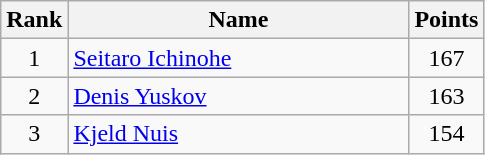<table class="wikitable" border="1" style="text-align:center">
<tr>
<th width=30>Rank</th>
<th width=220>Name</th>
<th width=25>Points</th>
</tr>
<tr>
<td>1</td>
<td align="left"> <a href='#'>Seitaro Ichinohe</a></td>
<td>167</td>
</tr>
<tr>
<td>2</td>
<td align="left"> <a href='#'>Denis Yuskov</a></td>
<td>163</td>
</tr>
<tr>
<td>3</td>
<td align="left"> <a href='#'>Kjeld Nuis</a></td>
<td>154</td>
</tr>
</table>
